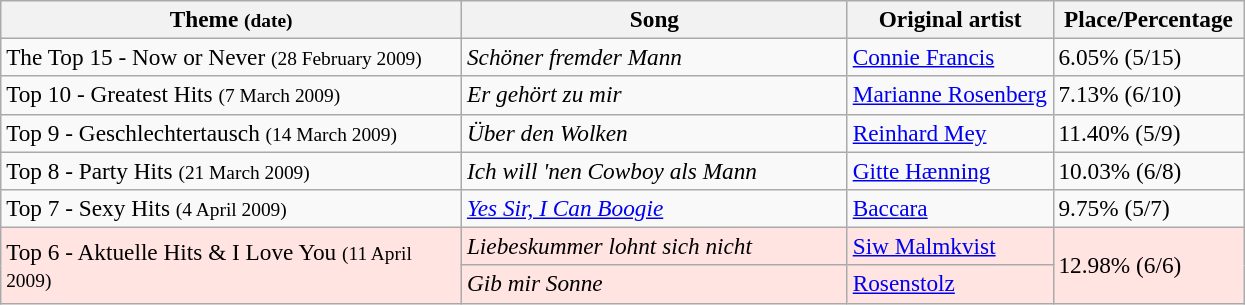<table class="wikitable" style="font-size:97%;">
<tr>
<th style="width:300px;">Theme <small>(date)</small></th>
<th style="width:250px;">Song</th>
<th style="width:130px;">Original artist</th>
<th style="width:120px;">Place/Percentage</th>
</tr>
<tr>
<td>The Top 15 - Now or Never <small>(28 February 2009)</small></td>
<td><em>Schöner fremder Mann</em></td>
<td><a href='#'>Connie Francis</a></td>
<td>6.05% (5/15)</td>
</tr>
<tr>
<td>Top 10 - Greatest Hits <small>(7 March 2009)</small></td>
<td><em>Er gehört zu mir</em></td>
<td><a href='#'>Marianne Rosenberg</a></td>
<td>7.13% (6/10)</td>
</tr>
<tr>
<td>Top 9 - Geschlechtertausch <small>(14 March 2009)</small></td>
<td><em>Über den Wolken</em></td>
<td><a href='#'>Reinhard Mey</a></td>
<td>11.40% (5/9)</td>
</tr>
<tr>
<td>Top 8 - Party Hits <small>(21 March 2009)</small></td>
<td><em>Ich will 'nen Cowboy als Mann</em></td>
<td><a href='#'>Gitte Hænning</a></td>
<td>10.03% (6/8)</td>
</tr>
<tr>
<td>Top 7 - Sexy Hits <small>(4 April 2009)</small></td>
<td><em><a href='#'>Yes Sir, I Can Boogie</a></em></td>
<td><a href='#'>Baccara</a></td>
<td>9.75% (5/7)</td>
</tr>
<tr style="background:#ffe4e1;">
<td rowspan="2">Top 6 - Aktuelle Hits & I Love You <small>(11 April 2009)</small></td>
<td><em>Liebeskummer lohnt sich nicht</em></td>
<td><a href='#'>Siw Malmkvist</a></td>
<td rowspan="2">12.98% (6/6)</td>
</tr>
<tr style="background:#ffe4e1;">
<td><em>Gib mir Sonne</em></td>
<td><a href='#'>Rosenstolz</a></td>
</tr>
</table>
